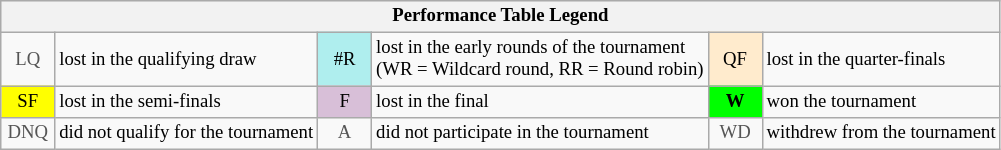<table class="wikitable" style="font-size:78%;">
<tr bgcolor="#efefef">
<th colspan="6">Performance Table Legend</th>
</tr>
<tr>
<td align="center" style="color:#555555;" width="30">LQ</td>
<td>lost in the qualifying draw</td>
<td align="center" style="background:#afeeee;">#R</td>
<td>lost in the early rounds of the tournament<br>(WR = Wildcard round, RR = Round robin)</td>
<td align="center" style="background:#ffebcd;">QF</td>
<td>lost in the quarter-finals</td>
</tr>
<tr>
<td align="center" style="background:yellow;">SF</td>
<td>lost in the semi-finals</td>
<td align="center" style="background:#D8BFD8;">F</td>
<td>lost in the final</td>
<td align="center" style="background:#00ff00;"><strong>W</strong></td>
<td>won the tournament</td>
</tr>
<tr>
<td align="center" style="color:#555555;" width="30">DNQ</td>
<td>did not qualify for the tournament</td>
<td align="center" style="color:#555555;" width="30">A</td>
<td>did not participate in the tournament</td>
<td align="center" style="color:#555555;" width="30">WD</td>
<td>withdrew from the tournament</td>
</tr>
</table>
